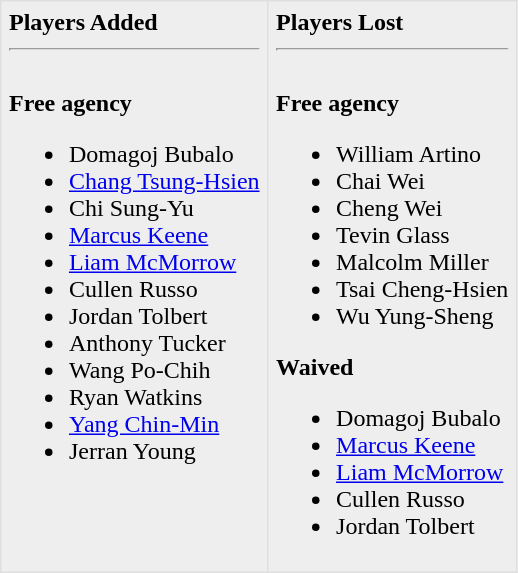<table border=1 style="border-collapse:collapse; background-color:#eeeeee" bordercolor="#DFDFDF" cellpadding="5">
<tr>
<td valign="top"><strong>Players Added</strong> <hr><br><strong>Free agency</strong><ul><li>Domagoj Bubalo</li><li><a href='#'>Chang Tsung-Hsien</a></li><li>Chi Sung-Yu</li><li><a href='#'>Marcus Keene</a></li><li><a href='#'>Liam McMorrow</a></li><li>Cullen Russo</li><li>Jordan Tolbert</li><li>Anthony Tucker</li><li>Wang Po-Chih</li><li>Ryan Watkins</li><li><a href='#'>Yang Chin-Min</a></li><li>Jerran Young</li></ul></td>
<td valign="top"><strong>Players Lost</strong> <hr><br><strong>Free agency</strong><ul><li>William Artino</li><li>Chai Wei</li><li>Cheng Wei</li><li>Tevin Glass</li><li>Malcolm Miller</li><li>Tsai Cheng-Hsien</li><li>Wu Yung-Sheng</li></ul><strong>Waived</strong><ul><li>Domagoj Bubalo</li><li><a href='#'>Marcus Keene</a></li><li><a href='#'>Liam McMorrow</a></li><li>Cullen Russo</li><li>Jordan Tolbert</li></ul></td>
</tr>
</table>
